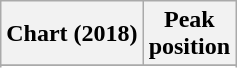<table class="wikitable sortable plainrowheaders" style="text-align:center;">
<tr>
<th>Chart (2018)</th>
<th>Peak<br>position</th>
</tr>
<tr>
</tr>
<tr>
</tr>
<tr>
</tr>
<tr>
</tr>
<tr>
</tr>
</table>
